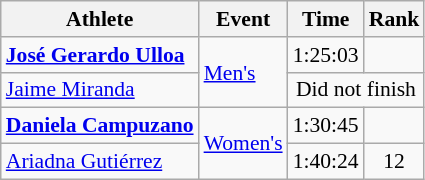<table class=wikitable style=font-size:90%;text-align:center>
<tr>
<th>Athlete</th>
<th>Event</th>
<th>Time</th>
<th>Rank</th>
</tr>
<tr>
<td align=left><strong><a href='#'>José Gerardo Ulloa</a></strong></td>
<td align=left rowspan=2><a href='#'>Men's</a></td>
<td>1:25:03</td>
<td></td>
</tr>
<tr>
<td align=left><a href='#'>Jaime Miranda</a></td>
<td colspan=2>Did not finish</td>
</tr>
<tr>
<td align=left><strong><a href='#'>Daniela Campuzano</a></strong></td>
<td align=left rowspan=2><a href='#'>Women's</a></td>
<td>1:30:45</td>
<td></td>
</tr>
<tr>
<td align=left><a href='#'>Ariadna Gutiérrez</a></td>
<td>1:40:24</td>
<td>12</td>
</tr>
</table>
